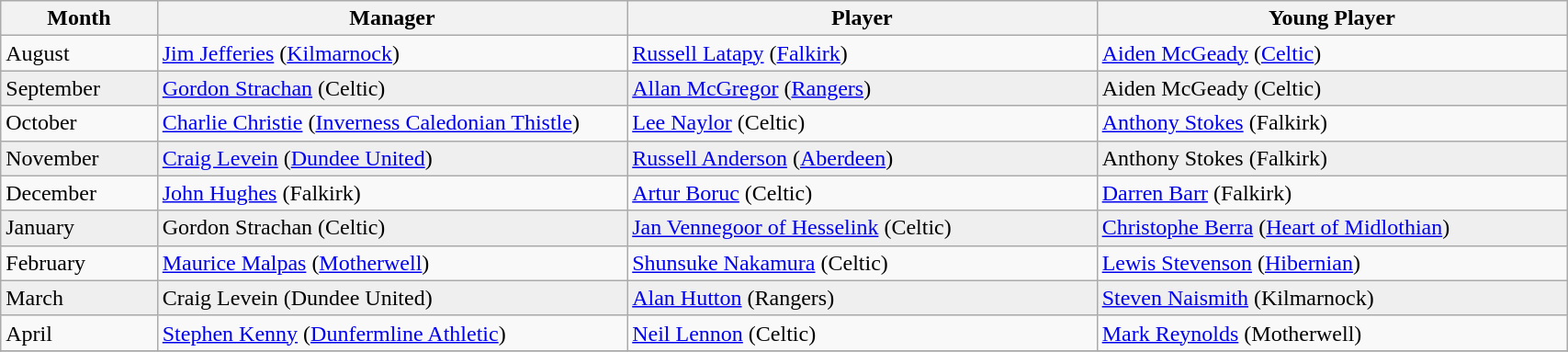<table class="wikitable" style="width: 90%">
<tr>
<th style="width: 10%">Month</th>
<th style="width: 30%">Manager</th>
<th style="width: 30%">Player</th>
<th style="width: 30%">Young Player</th>
</tr>
<tr>
<td>August</td>
<td><a href='#'>Jim Jefferies</a> (<a href='#'>Kilmarnock</a>)</td>
<td><a href='#'>Russell Latapy</a> (<a href='#'>Falkirk</a>)</td>
<td><a href='#'>Aiden McGeady</a> (<a href='#'>Celtic</a>)</td>
</tr>
<tr style="background-color: #efefef">
<td>September</td>
<td><a href='#'>Gordon Strachan</a> (Celtic)</td>
<td><a href='#'>Allan McGregor</a> (<a href='#'>Rangers</a>)</td>
<td>Aiden McGeady (Celtic)</td>
</tr>
<tr>
<td>October</td>
<td><a href='#'>Charlie Christie</a> (<a href='#'>Inverness Caledonian Thistle</a>)</td>
<td><a href='#'>Lee Naylor</a> (Celtic)</td>
<td><a href='#'>Anthony Stokes</a> (Falkirk)</td>
</tr>
<tr style="background-color: #efefef">
<td>November</td>
<td><a href='#'>Craig Levein</a> (<a href='#'>Dundee United</a>)</td>
<td><a href='#'>Russell Anderson</a> (<a href='#'>Aberdeen</a>)</td>
<td>Anthony Stokes (Falkirk)</td>
</tr>
<tr>
<td>December</td>
<td><a href='#'>John Hughes</a> (Falkirk)</td>
<td><a href='#'>Artur Boruc</a> (Celtic)</td>
<td><a href='#'>Darren Barr</a> (Falkirk)</td>
</tr>
<tr style="background-color: #efefef">
<td>January</td>
<td>Gordon Strachan (Celtic)</td>
<td><a href='#'>Jan Vennegoor of Hesselink</a> (Celtic)</td>
<td><a href='#'>Christophe Berra</a> (<a href='#'>Heart of Midlothian</a>)</td>
</tr>
<tr>
<td>February</td>
<td><a href='#'>Maurice Malpas</a> (<a href='#'>Motherwell</a>)</td>
<td><a href='#'>Shunsuke Nakamura</a> (Celtic)</td>
<td><a href='#'>Lewis Stevenson</a> (<a href='#'>Hibernian</a>)</td>
</tr>
<tr style="background-color: #efefef">
<td>March</td>
<td>Craig Levein (Dundee United)</td>
<td><a href='#'>Alan Hutton</a> (Rangers)</td>
<td><a href='#'>Steven Naismith</a> (Kilmarnock)</td>
</tr>
<tr>
<td>April</td>
<td><a href='#'>Stephen Kenny</a> (<a href='#'>Dunfermline Athletic</a>)</td>
<td><a href='#'>Neil Lennon</a> (Celtic)</td>
<td><a href='#'>Mark Reynolds</a> (Motherwell)</td>
</tr>
<tr>
</tr>
</table>
